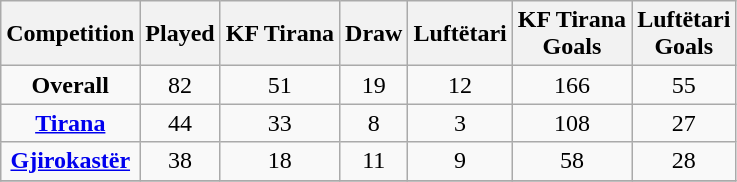<table class=wikitable style="text-align:center">
<tr>
<th>Competition</th>
<th>Played</th>
<th>KF Tirana</th>
<th>Draw</th>
<th>Luftëtari</th>
<th>KF Tirana <br> Goals</th>
<th>Luftëtari <br> Goals</th>
</tr>
<tr>
<td><strong>Overall</strong></td>
<td>82</td>
<td>51</td>
<td>19</td>
<td>12</td>
<td>166</td>
<td>55</td>
</tr>
<tr>
<td><strong><a href='#'>Tirana</a></strong></td>
<td>44</td>
<td>33</td>
<td>8</td>
<td>3</td>
<td>108</td>
<td>27</td>
</tr>
<tr>
<td><strong><a href='#'>Gjirokastër</a></strong></td>
<td>38</td>
<td>18</td>
<td>11</td>
<td>9</td>
<td>58</td>
<td>28</td>
</tr>
<tr>
</tr>
</table>
